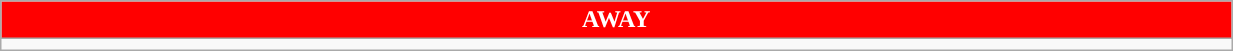<table class="wikitable collapsible collapsed" style="width:65%">
<tr>
<th colspan=6 ! style="color:#FFFFFF; background:#FF0000">AWAY</th>
</tr>
<tr>
<td></td>
</tr>
</table>
